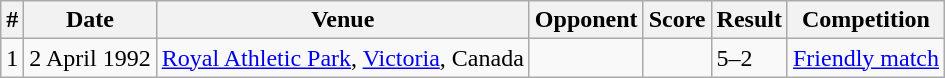<table class="wikitable">
<tr>
<th>#</th>
<th>Date</th>
<th>Venue</th>
<th>Opponent</th>
<th>Score</th>
<th>Result</th>
<th>Competition</th>
</tr>
<tr>
<td>1</td>
<td>2 April 1992</td>
<td><a href='#'>Royal Athletic Park</a>, <a href='#'>Victoria</a>, Canada</td>
<td></td>
<td></td>
<td>5–2</td>
<td><a href='#'>Friendly match</a></td>
</tr>
</table>
